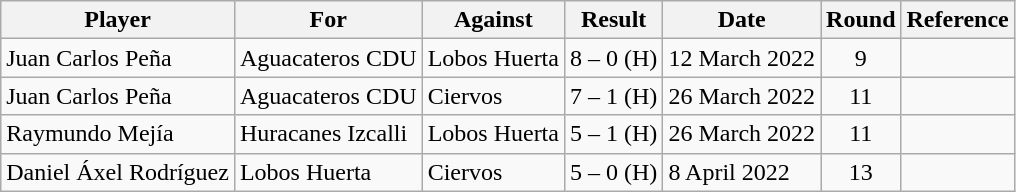<table class="wikitable sortable">
<tr>
<th>Player</th>
<th>For</th>
<th>Against</th>
<th>Result</th>
<th>Date</th>
<th>Round</th>
<th>Reference</th>
</tr>
<tr>
<td> Juan Carlos Peña</td>
<td>Aguacateros CDU</td>
<td>Lobos Huerta</td>
<td align=center>8 – 0 (H)</td>
<td>12 March 2022</td>
<td align=center>9</td>
<td align=center></td>
</tr>
<tr>
<td> Juan Carlos Peña</td>
<td>Aguacateros CDU</td>
<td>Ciervos</td>
<td align=center>7 – 1 (H)</td>
<td>26 March 2022</td>
<td align=center>11</td>
<td align=center></td>
</tr>
<tr>
<td> Raymundo Mejía</td>
<td>Huracanes Izcalli</td>
<td>Lobos Huerta</td>
<td align=center>5 – 1 (H)</td>
<td>26 March 2022</td>
<td align=center>11</td>
<td align=center></td>
</tr>
<tr>
<td> Daniel Áxel Rodríguez</td>
<td>Lobos Huerta</td>
<td>Ciervos</td>
<td align=center>5 – 0 (H)</td>
<td>8 April 2022</td>
<td align=center>13</td>
<td align=center></td>
</tr>
</table>
